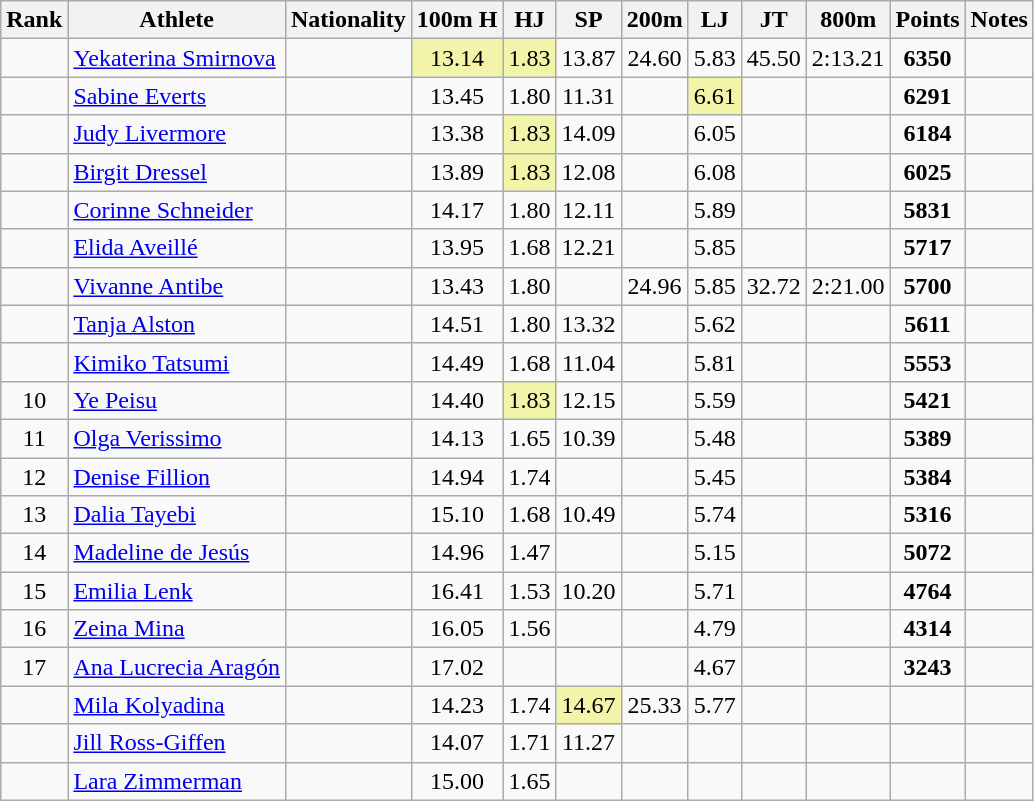<table class="wikitable sortable" style="text-align:center">
<tr>
<th>Rank</th>
<th>Athlete</th>
<th>Nationality</th>
<th>100m H</th>
<th>HJ</th>
<th>SP</th>
<th>200m</th>
<th>LJ</th>
<th>JT</th>
<th>800m</th>
<th>Points</th>
<th>Notes</th>
</tr>
<tr>
<td></td>
<td align=left><a href='#'>Yekaterina Smirnova</a></td>
<td align=left></td>
<td bgcolor=#F2F5A9>13.14</td>
<td bgcolor=#F2F5A9>1.83</td>
<td>13.87</td>
<td>24.60</td>
<td>5.83</td>
<td>45.50</td>
<td>2:13.21</td>
<td><strong>6350</strong></td>
<td></td>
</tr>
<tr>
<td></td>
<td align=left><a href='#'>Sabine Everts</a></td>
<td align=left></td>
<td>13.45</td>
<td>1.80</td>
<td>11.31</td>
<td></td>
<td bgcolor=#F2F5A9>6.61</td>
<td></td>
<td></td>
<td><strong>6291</strong></td>
<td></td>
</tr>
<tr>
<td></td>
<td align=left><a href='#'>Judy Livermore</a></td>
<td align=left></td>
<td>13.38</td>
<td bgcolor=#F2F5A9>1.83</td>
<td>14.09</td>
<td></td>
<td>6.05</td>
<td></td>
<td></td>
<td><strong>6184</strong></td>
<td></td>
</tr>
<tr>
<td></td>
<td align=left><a href='#'>Birgit Dressel</a></td>
<td align=left></td>
<td>13.89</td>
<td bgcolor=#F2F5A9>1.83</td>
<td>12.08</td>
<td></td>
<td>6.08</td>
<td></td>
<td></td>
<td><strong>6025</strong></td>
<td></td>
</tr>
<tr>
<td></td>
<td align=left><a href='#'>Corinne Schneider</a></td>
<td align=left></td>
<td>14.17</td>
<td>1.80</td>
<td>12.11</td>
<td></td>
<td>5.89</td>
<td></td>
<td></td>
<td><strong>5831</strong></td>
<td></td>
</tr>
<tr>
<td></td>
<td align=left><a href='#'>Elida Aveillé</a></td>
<td align=left></td>
<td>13.95</td>
<td>1.68</td>
<td>12.21</td>
<td></td>
<td>5.85</td>
<td></td>
<td></td>
<td><strong>5717</strong></td>
<td></td>
</tr>
<tr>
<td></td>
<td align=left><a href='#'>Vivanne Antibe</a></td>
<td align=left></td>
<td>13.43</td>
<td>1.80</td>
<td></td>
<td>24.96</td>
<td>5.85</td>
<td>32.72</td>
<td>2:21.00</td>
<td><strong>5700</strong></td>
<td></td>
</tr>
<tr>
<td></td>
<td align=left><a href='#'>Tanja Alston</a></td>
<td align=left></td>
<td>14.51</td>
<td>1.80</td>
<td>13.32</td>
<td></td>
<td>5.62</td>
<td></td>
<td></td>
<td><strong>5611</strong></td>
<td></td>
</tr>
<tr>
<td></td>
<td align=left><a href='#'>Kimiko Tatsumi</a></td>
<td align=left></td>
<td>14.49</td>
<td>1.68</td>
<td>11.04</td>
<td></td>
<td>5.81</td>
<td></td>
<td></td>
<td><strong>5553</strong></td>
<td></td>
</tr>
<tr>
<td>10</td>
<td align=left><a href='#'>Ye Peisu</a></td>
<td align=left></td>
<td>14.40</td>
<td bgcolor=#F2F5A9>1.83</td>
<td>12.15</td>
<td></td>
<td>5.59</td>
<td></td>
<td></td>
<td><strong>5421</strong></td>
<td></td>
</tr>
<tr>
<td>11</td>
<td align=left><a href='#'>Olga Verissimo</a></td>
<td align=left></td>
<td>14.13</td>
<td>1.65</td>
<td>10.39</td>
<td></td>
<td>5.48</td>
<td></td>
<td></td>
<td><strong>5389</strong></td>
<td></td>
</tr>
<tr>
<td>12</td>
<td align=left><a href='#'>Denise Fillion</a></td>
<td align=left></td>
<td>14.94</td>
<td>1.74</td>
<td></td>
<td></td>
<td>5.45</td>
<td></td>
<td></td>
<td><strong>5384</strong></td>
<td></td>
</tr>
<tr>
<td>13</td>
<td align=left><a href='#'>Dalia Tayebi</a></td>
<td align=left></td>
<td>15.10</td>
<td>1.68</td>
<td>10.49</td>
<td></td>
<td>5.74</td>
<td></td>
<td></td>
<td><strong>5316</strong></td>
<td></td>
</tr>
<tr>
<td>14</td>
<td align=left><a href='#'>Madeline de Jesús</a></td>
<td align=left></td>
<td>14.96</td>
<td>1.47</td>
<td></td>
<td></td>
<td>5.15</td>
<td></td>
<td></td>
<td><strong>5072</strong></td>
<td></td>
</tr>
<tr>
<td>15</td>
<td align=left><a href='#'>Emilia Lenk</a></td>
<td align=left></td>
<td>16.41</td>
<td>1.53</td>
<td>10.20</td>
<td></td>
<td>5.71</td>
<td></td>
<td></td>
<td><strong>4764</strong></td>
<td></td>
</tr>
<tr>
<td>16</td>
<td align=left><a href='#'>Zeina Mina</a></td>
<td align=left></td>
<td>16.05</td>
<td>1.56</td>
<td></td>
<td></td>
<td>4.79</td>
<td></td>
<td></td>
<td><strong>4314</strong></td>
<td></td>
</tr>
<tr>
<td>17</td>
<td align=left><a href='#'>Ana Lucrecia Aragón</a></td>
<td align=left></td>
<td>17.02</td>
<td></td>
<td></td>
<td></td>
<td>4.67</td>
<td></td>
<td></td>
<td><strong>3243</strong></td>
<td></td>
</tr>
<tr>
<td></td>
<td align=left><a href='#'>Mila Kolyadina</a></td>
<td align=left></td>
<td>14.23</td>
<td>1.74</td>
<td bgcolor=#F2F5A9>14.67</td>
<td>25.33</td>
<td>5.77</td>
<td></td>
<td></td>
<td><strong></strong></td>
<td></td>
</tr>
<tr>
<td></td>
<td align=left><a href='#'>Jill Ross-Giffen</a></td>
<td align=left></td>
<td>14.07</td>
<td>1.71</td>
<td>11.27</td>
<td></td>
<td></td>
<td></td>
<td></td>
<td><strong></strong></td>
<td></td>
</tr>
<tr>
<td></td>
<td align=left><a href='#'>Lara Zimmerman</a></td>
<td align=left></td>
<td>15.00</td>
<td>1.65</td>
<td></td>
<td></td>
<td></td>
<td></td>
<td></td>
<td><strong></strong></td>
<td></td>
</tr>
</table>
